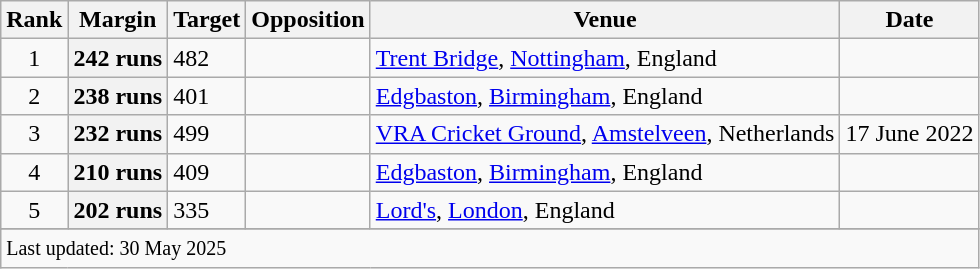<table class="wikitable plainrowheaders sortable">
<tr>
<th scope=col>Rank</th>
<th scope=col>Margin</th>
<th scope=col>Target</th>
<th scope=col>Opposition</th>
<th scope=col>Venue</th>
<th scope=col>Date</th>
</tr>
<tr>
<td align=center>1</td>
<th scope=row style=text-align:center;>242 runs</th>
<td>482</td>
<td></td>
<td><a href='#'>Trent Bridge</a>, <a href='#'>Nottingham</a>, England</td>
<td></td>
</tr>
<tr>
<td align=center>2</td>
<th scope=row style=text-align:center;>238 runs</th>
<td>401</td>
<td></td>
<td><a href='#'>Edgbaston</a>, <a href='#'>Birmingham</a>, England</td>
<td></td>
</tr>
<tr>
<td align=center>3</td>
<th scope=row style=text-align:center;>232 runs</th>
<td>499</td>
<td></td>
<td><a href='#'>VRA Cricket Ground</a>, <a href='#'>Amstelveen</a>, Netherlands</td>
<td>17 June 2022</td>
</tr>
<tr>
<td align=center>4</td>
<th scope=row style=text-align:center;>210 runs</th>
<td>409</td>
<td></td>
<td><a href='#'>Edgbaston</a>, <a href='#'>Birmingham</a>, England</td>
<td></td>
</tr>
<tr>
<td align=center>5</td>
<th scope=row style=text-align:center;>202 runs</th>
<td>335</td>
<td></td>
<td><a href='#'>Lord's</a>, <a href='#'>London</a>, England</td>
<td> </td>
</tr>
<tr>
</tr>
<tr class=sortbottom>
<td colspan=6><small>Last updated: 30 May 2025</small></td>
</tr>
</table>
